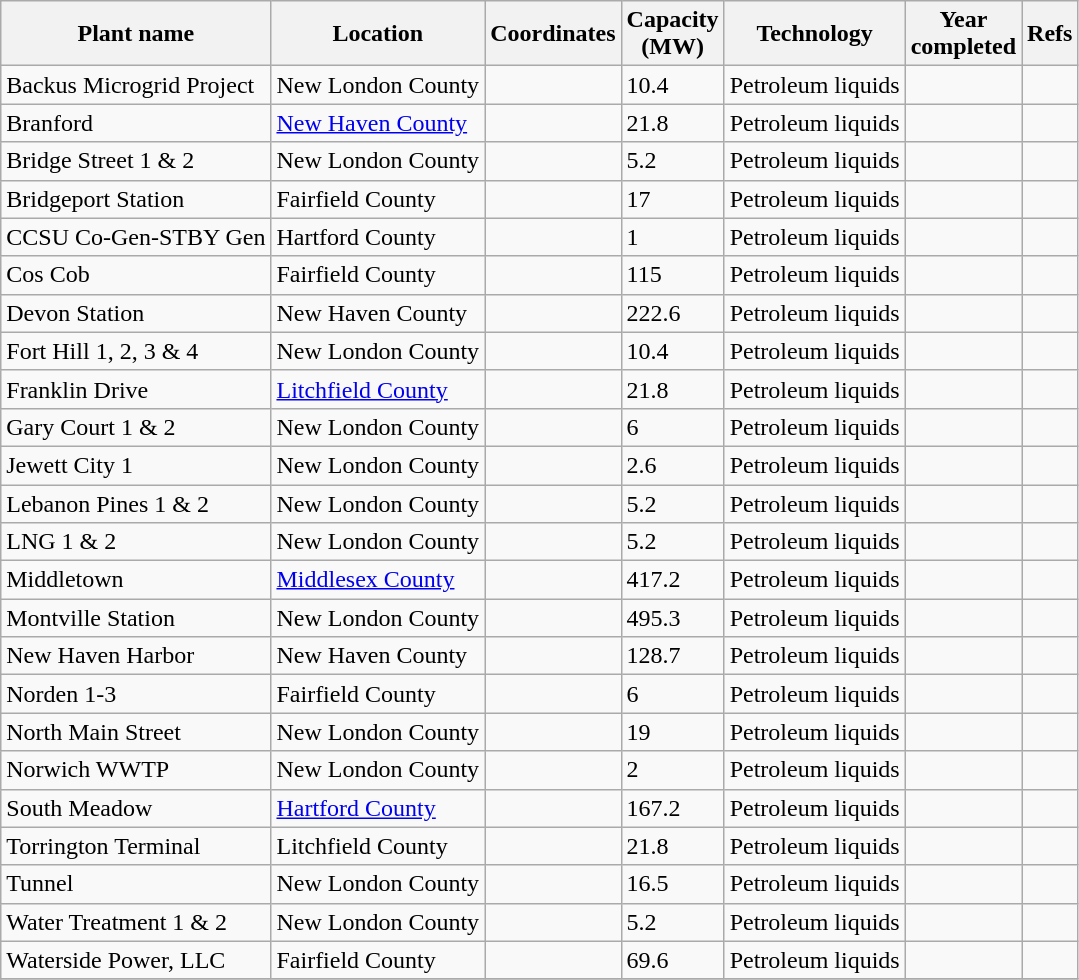<table class="wikitable sortable">
<tr>
<th>Plant name</th>
<th>Location</th>
<th>Coordinates</th>
<th>Capacity<br>(MW)</th>
<th>Technology</th>
<th>Year<br>completed</th>
<th>Refs</th>
</tr>
<tr>
<td>Backus Microgrid Project</td>
<td>New London County</td>
<td></td>
<td>10.4</td>
<td>Petroleum liquids</td>
<td></td>
<td></td>
</tr>
<tr>
<td>Branford</td>
<td><a href='#'>New Haven County</a></td>
<td></td>
<td>21.8</td>
<td>Petroleum liquids</td>
<td></td>
<td></td>
</tr>
<tr>
<td>Bridge Street 1 & 2</td>
<td>New London County</td>
<td></td>
<td>5.2</td>
<td>Petroleum liquids</td>
<td></td>
<td></td>
</tr>
<tr>
<td>Bridgeport Station</td>
<td>Fairfield County</td>
<td></td>
<td>17</td>
<td>Petroleum liquids</td>
<td></td>
<td></td>
</tr>
<tr>
<td>CCSU Co-Gen-STBY Gen</td>
<td>Hartford County</td>
<td></td>
<td>1</td>
<td>Petroleum liquids</td>
<td></td>
<td></td>
</tr>
<tr>
<td>Cos Cob</td>
<td>Fairfield County</td>
<td></td>
<td>115</td>
<td>Petroleum liquids</td>
<td></td>
<td></td>
</tr>
<tr>
<td>Devon Station</td>
<td>New Haven County</td>
<td></td>
<td>222.6</td>
<td>Petroleum liquids</td>
<td></td>
<td></td>
</tr>
<tr>
<td>Fort Hill 1, 2, 3 & 4</td>
<td>New London County</td>
<td></td>
<td>10.4</td>
<td>Petroleum liquids</td>
<td></td>
<td></td>
</tr>
<tr>
<td>Franklin Drive</td>
<td><a href='#'>Litchfield County</a></td>
<td></td>
<td>21.8</td>
<td>Petroleum liquids</td>
<td></td>
<td></td>
</tr>
<tr>
<td>Gary Court 1 & 2</td>
<td>New London County</td>
<td></td>
<td>6</td>
<td>Petroleum liquids</td>
<td></td>
<td></td>
</tr>
<tr>
<td>Jewett City 1</td>
<td>New London County</td>
<td></td>
<td>2.6</td>
<td>Petroleum liquids</td>
<td></td>
<td></td>
</tr>
<tr>
<td>Lebanon Pines 1 & 2</td>
<td>New London County</td>
<td></td>
<td>5.2</td>
<td>Petroleum liquids</td>
<td></td>
<td></td>
</tr>
<tr>
<td>LNG 1 & 2</td>
<td>New London County</td>
<td></td>
<td>5.2</td>
<td>Petroleum liquids</td>
<td></td>
<td></td>
</tr>
<tr>
<td>Middletown</td>
<td><a href='#'>Middlesex County</a></td>
<td></td>
<td>417.2</td>
<td>Petroleum liquids</td>
<td></td>
<td></td>
</tr>
<tr>
<td>Montville Station</td>
<td>New London County</td>
<td></td>
<td>495.3</td>
<td>Petroleum liquids</td>
<td></td>
<td></td>
</tr>
<tr>
<td>New Haven Harbor</td>
<td>New Haven County</td>
<td></td>
<td>128.7</td>
<td>Petroleum liquids</td>
<td></td>
<td></td>
</tr>
<tr>
<td>Norden 1-3</td>
<td>Fairfield County</td>
<td></td>
<td>6</td>
<td>Petroleum liquids</td>
<td></td>
<td></td>
</tr>
<tr>
<td>North Main Street</td>
<td>New London County</td>
<td></td>
<td>19</td>
<td>Petroleum liquids</td>
<td></td>
<td></td>
</tr>
<tr>
<td>Norwich WWTP</td>
<td>New London County</td>
<td></td>
<td>2</td>
<td>Petroleum liquids</td>
<td></td>
<td></td>
</tr>
<tr>
<td>South Meadow</td>
<td><a href='#'>Hartford County</a></td>
<td></td>
<td>167.2</td>
<td>Petroleum liquids</td>
<td></td>
<td></td>
</tr>
<tr>
<td>Torrington Terminal</td>
<td>Litchfield County</td>
<td></td>
<td>21.8</td>
<td>Petroleum liquids</td>
<td></td>
<td></td>
</tr>
<tr>
<td>Tunnel</td>
<td>New London County</td>
<td></td>
<td>16.5</td>
<td>Petroleum liquids</td>
<td></td>
<td></td>
</tr>
<tr>
<td>Water Treatment 1 & 2</td>
<td>New London County</td>
<td></td>
<td>5.2</td>
<td>Petroleum liquids</td>
<td></td>
<td></td>
</tr>
<tr>
<td>Waterside Power, LLC</td>
<td>Fairfield County</td>
<td></td>
<td>69.6</td>
<td>Petroleum liquids</td>
<td></td>
<td></td>
</tr>
<tr>
</tr>
</table>
